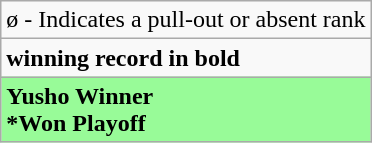<table class="wikitable">
<tr>
<td>ø - Indicates a pull-out or absent rank</td>
</tr>
<tr>
<td><strong>winning record in bold</strong></td>
</tr>
<tr>
<td style="background: PaleGreen;"><strong>Yusho Winner</strong><br><strong>*Won Playoff</strong></td>
</tr>
</table>
